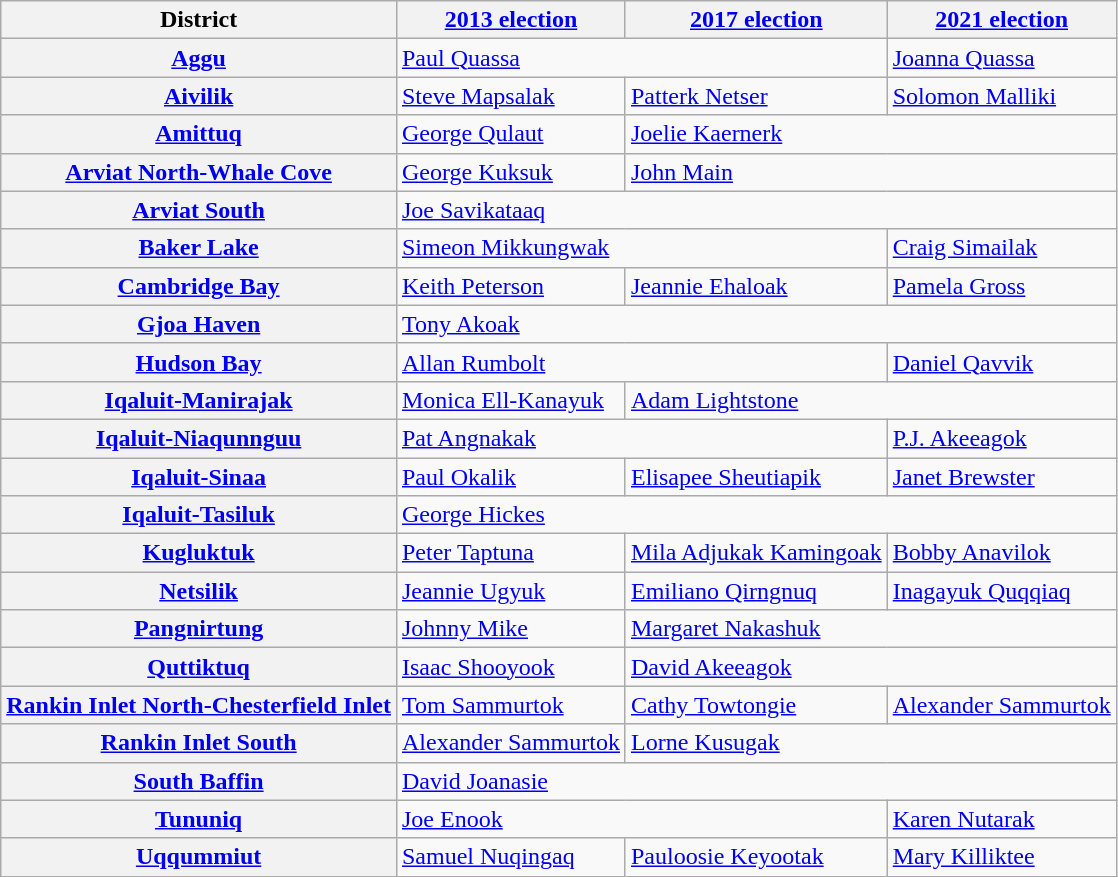<table border=1 class="wikitable">
<tr>
<th>District</th>
<th><a href='#'>2013 election</a></th>
<th><a href='#'>2017 election</a></th>
<th><a href='#'>2021 election</a></th>
</tr>
<tr>
<th><a href='#'>Aggu</a></th>
<td colspan=2><a href='#'>Paul Quassa</a></td>
<td><a href='#'>Joanna Quassa</a></td>
</tr>
<tr>
<th><a href='#'>Aivilik</a></th>
<td><a href='#'>Steve Mapsalak</a></td>
<td><a href='#'>Patterk Netser</a></td>
<td><a href='#'>Solomon Malliki</a></td>
</tr>
<tr>
<th><a href='#'>Amittuq</a></th>
<td><a href='#'>George Qulaut</a></td>
<td colspan=2><a href='#'>Joelie Kaernerk</a></td>
</tr>
<tr>
<th><a href='#'>Arviat North-Whale Cove</a></th>
<td><a href='#'>George Kuksuk</a></td>
<td colspan=2><a href='#'>John Main</a></td>
</tr>
<tr>
<th><a href='#'>Arviat South</a></th>
<td colspan=3><a href='#'>Joe Savikataaq</a></td>
</tr>
<tr>
<th><a href='#'>Baker Lake</a></th>
<td colspan=2><a href='#'>Simeon Mikkungwak</a></td>
<td><a href='#'>Craig Simailak</a></td>
</tr>
<tr>
<th><a href='#'>Cambridge Bay</a></th>
<td><a href='#'>Keith Peterson</a></td>
<td><a href='#'>Jeannie Ehaloak</a></td>
<td><a href='#'>Pamela Gross</a></td>
</tr>
<tr>
<th><a href='#'>Gjoa Haven</a></th>
<td colspan=3><a href='#'>Tony Akoak</a></td>
</tr>
<tr>
<th><a href='#'>Hudson Bay</a></th>
<td colspan=2><a href='#'>Allan Rumbolt</a></td>
<td><a href='#'>Daniel Qavvik</a></td>
</tr>
<tr>
<th><a href='#'>Iqaluit-Manirajak</a></th>
<td><a href='#'>Monica Ell-Kanayuk</a></td>
<td colspan=2><a href='#'>Adam Lightstone</a></td>
</tr>
<tr>
<th><a href='#'>Iqaluit-Niaqunnguu</a></th>
<td colspan=2><a href='#'>Pat Angnakak</a></td>
<td><a href='#'>P.J. Akeeagok</a></td>
</tr>
<tr>
<th><a href='#'>Iqaluit-Sinaa</a></th>
<td><a href='#'>Paul Okalik</a></td>
<td><a href='#'>Elisapee Sheutiapik</a></td>
<td><a href='#'>Janet Brewster</a></td>
</tr>
<tr>
<th><a href='#'>Iqaluit-Tasiluk</a></th>
<td colspan=3><a href='#'>George Hickes</a></td>
</tr>
<tr>
<th><a href='#'>Kugluktuk</a></th>
<td><a href='#'>Peter Taptuna</a></td>
<td><a href='#'>Mila Adjukak Kamingoak</a></td>
<td><a href='#'>Bobby Anavilok</a></td>
</tr>
<tr>
<th><a href='#'>Netsilik</a></th>
<td><a href='#'>Jeannie Ugyuk</a></td>
<td><a href='#'>Emiliano Qirngnuq</a></td>
<td><a href='#'>Inagayuk Quqqiaq</a></td>
</tr>
<tr>
<th><a href='#'>Pangnirtung</a></th>
<td><a href='#'>Johnny Mike</a></td>
<td colspan=2><a href='#'>Margaret Nakashuk</a></td>
</tr>
<tr>
<th><a href='#'>Quttiktuq</a></th>
<td><a href='#'>Isaac Shooyook</a></td>
<td colspan=2><a href='#'>David Akeeagok</a></td>
</tr>
<tr>
<th><a href='#'>Rankin Inlet North-Chesterfield Inlet</a></th>
<td><a href='#'>Tom Sammurtok</a></td>
<td><a href='#'>Cathy Towtongie</a></td>
<td><a href='#'>Alexander Sammurtok</a></td>
</tr>
<tr>
<th><a href='#'>Rankin Inlet South</a></th>
<td><a href='#'>Alexander Sammurtok</a></td>
<td colspan=2><a href='#'>Lorne Kusugak</a></td>
</tr>
<tr>
<th><a href='#'>South Baffin</a></th>
<td colspan=3><a href='#'>David Joanasie</a></td>
</tr>
<tr>
<th><a href='#'>Tununiq</a></th>
<td colspan=2><a href='#'>Joe Enook</a></td>
<td><a href='#'>Karen Nutarak</a></td>
</tr>
<tr>
<th><a href='#'>Uqqummiut</a></th>
<td><a href='#'>Samuel Nuqingaq</a></td>
<td><a href='#'>Pauloosie Keyootak</a></td>
<td><a href='#'>Mary Killiktee</a></td>
</tr>
</table>
